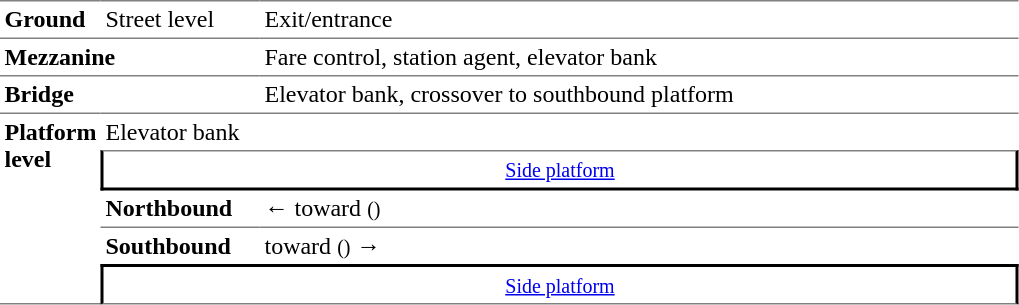<table cellspacing=0 cellpadding=3>
<tr>
<td style="border-top:solid 1px gray;" width=50><strong>Ground</strong></td>
<td style="border-top:solid 1px gray;" width=100>Street level</td>
<td style="border-top:solid 1px gray;" width=500>Exit/entrance<br></td>
</tr>
<tr>
<td style="border-top:solid 1px gray;" colspan=2><strong>Mezzanine</strong></td>
<td style="border-top:solid 1px gray;">Fare control, station agent, elevator bank</td>
</tr>
<tr>
<td style="border-top:solid 1px gray;" colspan=2><strong>Bridge</strong></td>
<td style="border-top:solid 1px gray;">Elevator bank, crossover to southbound platform</td>
</tr>
<tr>
<td style="border-top:solid 1px gray;border-bottom:solid 1px gray;" rowspan=5 valign=top><strong>Platform level</strong></td>
<td style="border-top:solid 1px gray;" colspan=2>Elevator bank</td>
</tr>
<tr>
<td style="border-top:solid 1px gray;border-right:solid 2px black;border-left:solid 2px black;border-bottom:solid 2px black;text-align:center;" colspan=2><small><a href='#'>Side platform</a></small></td>
</tr>
<tr>
<td><span><strong>Northbound</strong></span></td>
<td>←  toward  <small>()</small></td>
</tr>
<tr>
<td style="border-top:solid 1px gray;"><span><strong>Southbound</strong></span></td>
<td style="border-top:solid 1px gray;">  toward  <small>()</small> →</td>
</tr>
<tr>
<td style="border-top:solid 2px black;border-right:solid 2px black;border-left:solid 2px black;border-bottom:solid 1px gray;text-align:center;" colspan=2><small><a href='#'>Side platform</a></small></td>
</tr>
</table>
